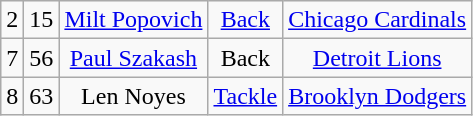<table class="wikitable" style="text-align:center">
<tr>
<td>2</td>
<td>15</td>
<td><a href='#'>Milt Popovich</a></td>
<td><a href='#'>Back</a></td>
<td><a href='#'>Chicago Cardinals</a></td>
</tr>
<tr>
<td>7</td>
<td>56</td>
<td><a href='#'>Paul Szakash</a></td>
<td>Back</td>
<td><a href='#'>Detroit Lions</a></td>
</tr>
<tr>
<td>8</td>
<td>63</td>
<td>Len Noyes</td>
<td><a href='#'>Tackle</a></td>
<td><a href='#'>Brooklyn Dodgers</a></td>
</tr>
</table>
